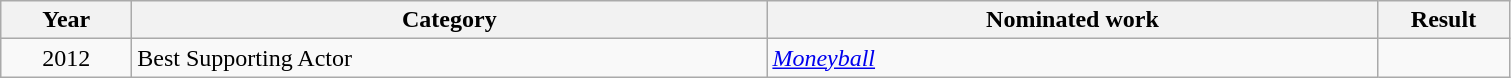<table class=wikitable>
<tr>
<th scope="col" style="width:5em;">Year</th>
<th scope="col" style="width:26em;">Category</th>
<th scope="col" style="width:25em;">Nominated work</th>
<th scope="col" style="width:5em;">Result</th>
</tr>
<tr>
<td style="text-align:center;">2012</td>
<td>Best Supporting Actor</td>
<td><em><a href='#'>Moneyball</a></em></td>
<td></td>
</tr>
</table>
